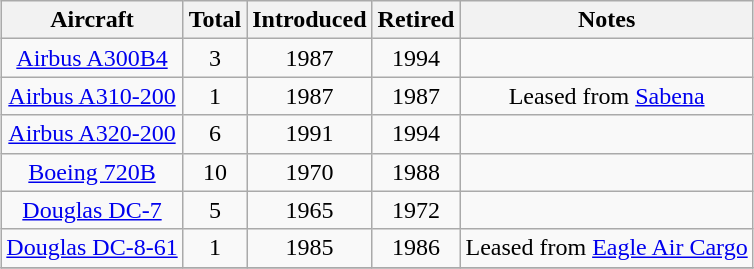<table class="wikitable" style="margin:0.5em auto; text-align:center">
<tr>
<th>Aircraft</th>
<th>Total</th>
<th>Introduced</th>
<th>Retired</th>
<th>Notes</th>
</tr>
<tr>
<td><a href='#'>Airbus A300B4</a></td>
<td>3</td>
<td>1987</td>
<td>1994</td>
<td></td>
</tr>
<tr>
<td><a href='#'>Airbus A310-200</a></td>
<td>1</td>
<td>1987</td>
<td>1987</td>
<td>Leased from <a href='#'>Sabena</a></td>
</tr>
<tr>
<td><a href='#'>Airbus A320-200</a></td>
<td>6</td>
<td>1991</td>
<td>1994</td>
<td></td>
</tr>
<tr>
<td><a href='#'>Boeing 720B</a></td>
<td>10</td>
<td>1970</td>
<td>1988</td>
<td></td>
</tr>
<tr>
<td><a href='#'>Douglas DC-7</a></td>
<td>5</td>
<td>1965</td>
<td>1972</td>
<td></td>
</tr>
<tr>
<td><a href='#'>Douglas DC-8-61</a></td>
<td>1</td>
<td>1985</td>
<td>1986</td>
<td>Leased from <a href='#'>Eagle Air Cargo</a></td>
</tr>
<tr>
</tr>
</table>
